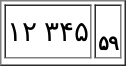<table style="margin:1em auto;" border="1">
<tr size="40">
<td style="text-align:center; background:white; font-size:14pt; color:black;">۱۲  ۳۴۵</td>
<td style="text-align:center; background:white; font-size:10pt; color:black;"><small></small><br><strong>۵۹</strong></td>
</tr>
<tr>
</tr>
</table>
